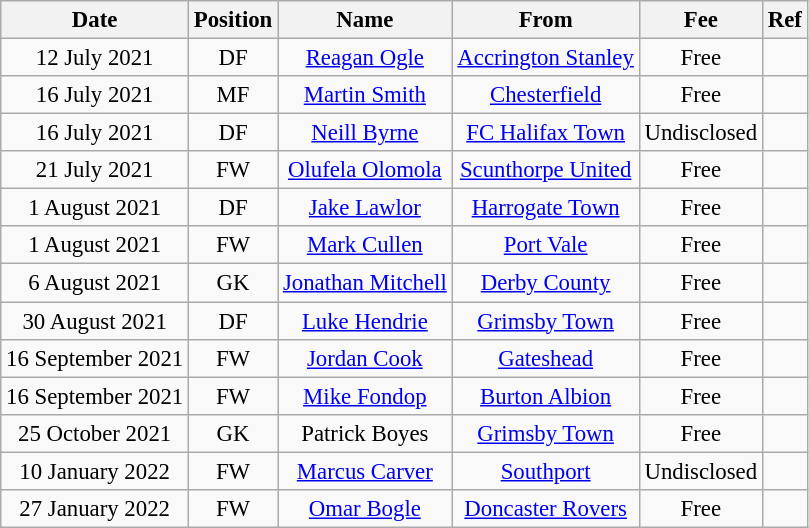<table class="wikitable" style="font-size: 95%; text-align: center;">
<tr>
<th>Date</th>
<th>Position</th>
<th>Name</th>
<th>From</th>
<th>Fee</th>
<th>Ref</th>
</tr>
<tr>
<td>12 July 2021</td>
<td>DF</td>
<td><a href='#'>Reagan Ogle</a></td>
<td><a href='#'>Accrington Stanley</a></td>
<td>Free</td>
<td></td>
</tr>
<tr>
<td>16 July 2021</td>
<td>MF</td>
<td><a href='#'>Martin Smith</a></td>
<td><a href='#'>Chesterfield</a></td>
<td>Free</td>
<td></td>
</tr>
<tr>
<td>16 July 2021</td>
<td>DF</td>
<td><a href='#'>Neill Byrne</a></td>
<td><a href='#'>FC Halifax Town</a></td>
<td>Undisclosed</td>
<td></td>
</tr>
<tr>
<td>21 July 2021</td>
<td>FW</td>
<td><a href='#'>Olufela Olomola</a></td>
<td><a href='#'>Scunthorpe United</a></td>
<td>Free</td>
<td></td>
</tr>
<tr>
<td>1 August 2021</td>
<td>DF</td>
<td><a href='#'>Jake Lawlor</a></td>
<td><a href='#'>Harrogate Town</a></td>
<td>Free</td>
<td></td>
</tr>
<tr>
<td>1 August 2021</td>
<td>FW</td>
<td><a href='#'>Mark Cullen</a></td>
<td><a href='#'>Port Vale</a></td>
<td>Free</td>
<td></td>
</tr>
<tr>
<td>6 August 2021</td>
<td>GK</td>
<td><a href='#'>Jonathan Mitchell</a></td>
<td><a href='#'>Derby County</a></td>
<td>Free</td>
<td></td>
</tr>
<tr>
<td>30 August 2021</td>
<td>DF</td>
<td><a href='#'>Luke Hendrie</a></td>
<td><a href='#'>Grimsby Town</a></td>
<td>Free</td>
<td></td>
</tr>
<tr>
<td>16 September 2021</td>
<td>FW</td>
<td><a href='#'>Jordan Cook</a></td>
<td><a href='#'>Gateshead</a></td>
<td>Free</td>
<td></td>
</tr>
<tr>
<td>16 September 2021</td>
<td>FW</td>
<td><a href='#'>Mike Fondop</a></td>
<td><a href='#'>Burton Albion</a></td>
<td>Free</td>
<td></td>
</tr>
<tr>
<td>25 October 2021</td>
<td>GK</td>
<td>Patrick Boyes</td>
<td><a href='#'>Grimsby Town</a></td>
<td>Free</td>
<td></td>
</tr>
<tr>
<td>10 January 2022</td>
<td>FW</td>
<td><a href='#'>Marcus Carver</a></td>
<td><a href='#'>Southport</a></td>
<td>Undisclosed</td>
<td></td>
</tr>
<tr>
<td>27 January 2022</td>
<td>FW</td>
<td><a href='#'>Omar Bogle</a></td>
<td><a href='#'>Doncaster Rovers</a></td>
<td>Free</td>
<td></td>
</tr>
</table>
